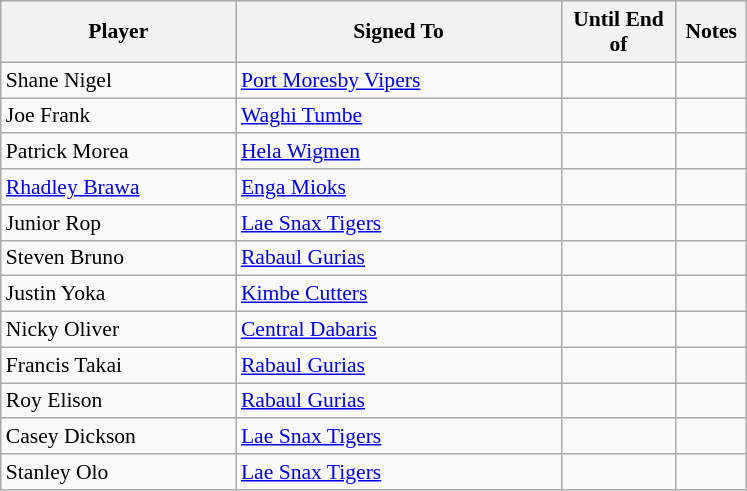<table class="wikitable" style="font-size:90%">
<tr style="background:#efefef;">
<th style="width:150px;">Player</th>
<th style="width:210px;">Signed To</th>
<th style="width:70px;">Until End of</th>
<th style="width:40px;">Notes</th>
</tr>
<tr>
<td>Shane Nigel</td>
<td><a href='#'>Port Moresby Vipers</a></td>
<td></td>
<td></td>
</tr>
<tr>
<td>Joe Frank</td>
<td><a href='#'>Waghi Tumbe</a></td>
<td></td>
<td></td>
</tr>
<tr>
<td>Patrick Morea</td>
<td><a href='#'>Hela Wigmen</a></td>
<td></td>
<td></td>
</tr>
<tr>
<td><a href='#'>Rhadley Brawa</a></td>
<td><a href='#'>Enga Mioks</a></td>
<td></td>
<td></td>
</tr>
<tr>
<td>Junior Rop</td>
<td><a href='#'>Lae Snax Tigers</a></td>
<td></td>
<td></td>
</tr>
<tr>
<td>Steven Bruno</td>
<td><a href='#'>Rabaul Gurias</a></td>
<td></td>
<td></td>
</tr>
<tr>
<td>Justin Yoka</td>
<td><a href='#'>Kimbe Cutters</a></td>
<td></td>
<td></td>
</tr>
<tr>
<td>Nicky Oliver</td>
<td><a href='#'>Central Dabaris</a></td>
<td></td>
<td></td>
</tr>
<tr>
<td>Francis Takai</td>
<td><a href='#'>Rabaul Gurias</a></td>
<td></td>
<td></td>
</tr>
<tr>
<td>Roy Elison</td>
<td><a href='#'>Rabaul Gurias</a></td>
<td></td>
<td></td>
</tr>
<tr>
<td>Casey Dickson</td>
<td><a href='#'>Lae Snax Tigers</a></td>
<td></td>
<td></td>
</tr>
<tr>
<td>Stanley Olo</td>
<td><a href='#'>Lae Snax Tigers</a></td>
<td></td>
<td></td>
</tr>
</table>
